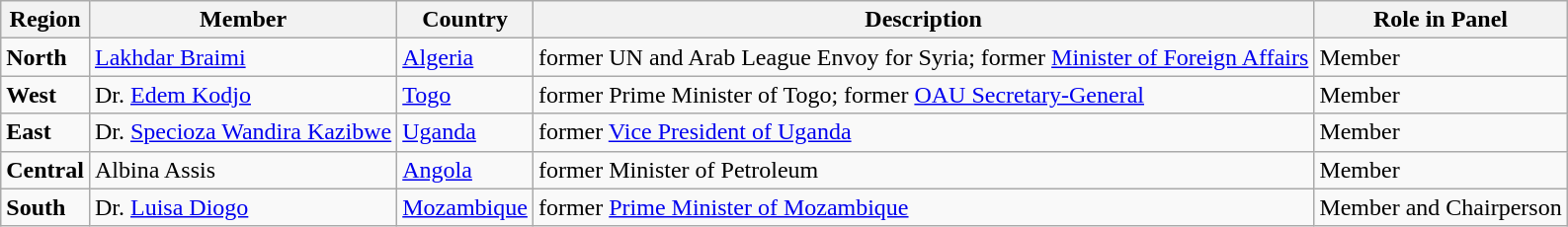<table class="wikitable">
<tr>
<th>Region</th>
<th>Member</th>
<th>Country</th>
<th>Description</th>
<th>Role in Panel</th>
</tr>
<tr>
<td><strong>North</strong></td>
<td><a href='#'>Lakhdar Braimi</a></td>
<td><a href='#'>Algeria</a></td>
<td>former UN and Arab League Envoy for Syria; former <a href='#'>Minister of Foreign Affairs</a></td>
<td>Member</td>
</tr>
<tr>
<td><strong>West</strong></td>
<td>Dr. <a href='#'>Edem Kodjo</a></td>
<td><a href='#'>Togo</a></td>
<td>former Prime Minister of Togo; former <a href='#'>OAU Secretary-General</a></td>
<td>Member</td>
</tr>
<tr>
<td><strong>East</strong></td>
<td>Dr. <a href='#'>Specioza Wandira Kazibwe</a></td>
<td><a href='#'>Uganda</a></td>
<td>former <a href='#'>Vice President of Uganda</a></td>
<td>Member</td>
</tr>
<tr>
<td><strong>Central</strong></td>
<td>Albina Assis</td>
<td><a href='#'>Angola</a></td>
<td>former Minister of Petroleum</td>
<td>Member</td>
</tr>
<tr>
<td><strong>South</strong></td>
<td>Dr. <a href='#'>Luisa Diogo</a></td>
<td><a href='#'>Mozambique</a></td>
<td>former <a href='#'>Prime Minister of Mozambique</a></td>
<td>Member and Chairperson</td>
</tr>
</table>
